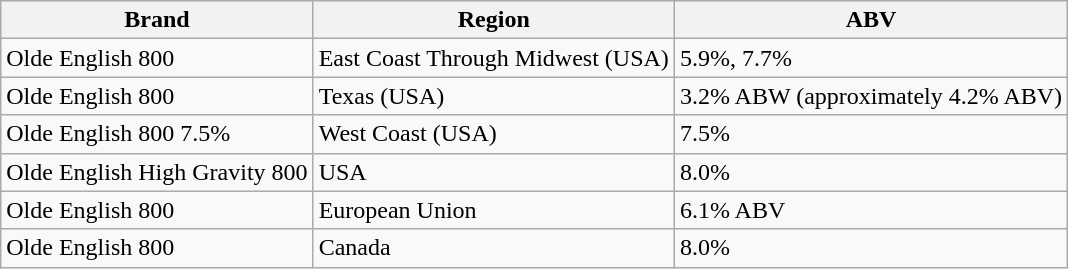<table class="wikitable">
<tr>
<th>Brand</th>
<th>Region</th>
<th>ABV</th>
</tr>
<tr>
<td>Olde English 800</td>
<td>East Coast Through Midwest (USA)</td>
<td>5.9%, 7.7%</td>
</tr>
<tr>
<td>Olde English 800</td>
<td>Texas (USA)</td>
<td>3.2% ABW (approximately 4.2% ABV)</td>
</tr>
<tr>
<td>Olde English 800 7.5%</td>
<td>West Coast (USA)</td>
<td>7.5%</td>
</tr>
<tr>
<td>Olde English High Gravity 800</td>
<td>USA</td>
<td>8.0%</td>
</tr>
<tr>
<td>Olde English 800</td>
<td>European Union</td>
<td>6.1% ABV </td>
</tr>
<tr>
<td>Olde English 800</td>
<td>Canada</td>
<td>8.0%</td>
</tr>
</table>
